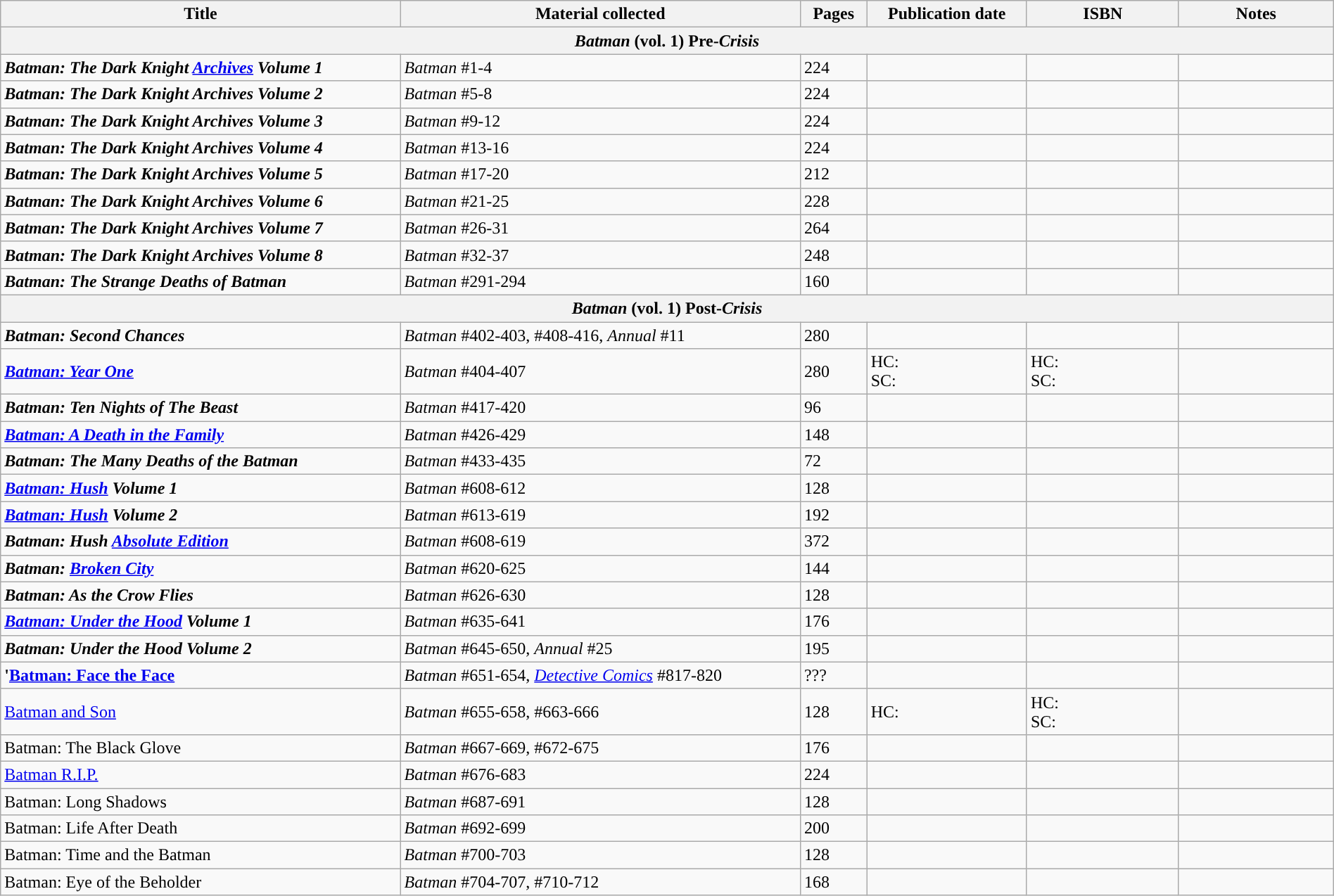<table class="wikitable" width="100%">
<tr>
<th style="width:30%;">Title</th>
<th style="width:30%;">Material collected</th>
<th style="width:5%;">Pages</th>
<th style="width:12%;">Publication date</th>
<th>ISBN</th>
<th>Notes</th>
</tr>
<tr>
<th colspan="6"><em>Batman</em> (vol. 1) Pre-<em>Crisis</em></th>
</tr>
<tr>
<td><strong><em>Batman: The Dark Knight <a href='#'>Archives</a> Volume 1</em></strong></td>
<td><em>Batman</em> #1-4</td>
<td>224</td>
<td></td>
<td></td>
<td></td>
</tr>
<tr>
<td><strong><em>Batman: The Dark Knight Archives Volume 2</em></strong></td>
<td><em>Batman</em> #5-8</td>
<td>224</td>
<td></td>
<td></td>
<td></td>
</tr>
<tr>
<td><strong><em>Batman: The Dark Knight Archives Volume 3</em></strong></td>
<td><em>Batman</em> #9-12</td>
<td>224</td>
<td></td>
<td></td>
<td></td>
</tr>
<tr>
<td><strong><em>Batman: The Dark Knight Archives Volume 4</em></strong></td>
<td><em>Batman</em> #13-16</td>
<td>224</td>
<td></td>
<td></td>
<td></td>
</tr>
<tr>
<td><strong><em>Batman: The Dark Knight Archives Volume 5</em></strong></td>
<td><em>Batman</em> #17-20</td>
<td>212</td>
<td></td>
<td></td>
<td></td>
</tr>
<tr>
<td><strong><em>Batman: The Dark Knight Archives Volume 6</em></strong></td>
<td><em>Batman</em> #21-25</td>
<td>228</td>
<td></td>
<td></td>
<td></td>
</tr>
<tr>
<td><strong><em>Batman: The Dark Knight Archives Volume 7</em></strong></td>
<td><em>Batman</em> #26-31</td>
<td>264</td>
<td></td>
<td></td>
<td></td>
</tr>
<tr>
<td><strong><em>Batman: The Dark Knight Archives Volume 8</em></strong></td>
<td><em>Batman</em> #32-37</td>
<td>248</td>
<td></td>
<td></td>
<td></td>
</tr>
<tr>
<td><strong><em>Batman: The Strange Deaths of Batman</em></strong></td>
<td><em>Batman</em> #291-294</td>
<td>160</td>
<td></td>
<td></td>
<td></td>
</tr>
<tr>
<th colspan="6"><em>Batman</em> (vol. 1) Post-<em>Crisis</em></th>
</tr>
<tr>
<td><strong><em>Batman: Second Chances</em></strong></td>
<td><em>Batman</em> #402-403, #408-416, <em>Annual</em> #11</td>
<td>280</td>
<td></td>
<td></td>
<td></td>
</tr>
<tr>
<td><strong><em><a href='#'>Batman: Year One</a></em></strong></td>
<td><em>Batman</em> #404-407</td>
<td>280</td>
<td>HC: <br>SC: </td>
<td>HC: <br>SC: </td>
<td></td>
</tr>
<tr>
<td><strong><em>Batman: Ten Nights of The Beast</em></strong></td>
<td><em>Batman</em> #417-420</td>
<td>96</td>
<td></td>
<td></td>
<td></td>
</tr>
<tr>
<td><strong><em><a href='#'>Batman: A Death in the Family</a></em></strong></td>
<td><em>Batman</em> #426-429</td>
<td>148</td>
<td></td>
<td></td>
<td></td>
</tr>
<tr>
<td><strong><em>Batman: The Many Deaths of the Batman</em></strong></td>
<td><em>Batman</em> #433-435</td>
<td>72</td>
<td></td>
<td></td>
<td></td>
</tr>
<tr>
<td><strong><em><a href='#'>Batman: Hush</a> Volume 1</em></strong></td>
<td><em>Batman</em> #608-612</td>
<td>128</td>
<td></td>
<td></td>
<td></td>
</tr>
<tr>
<td><strong><em><a href='#'>Batman: Hush</a> Volume 2</em></strong></td>
<td><em>Batman</em> #613-619</td>
<td>192</td>
<td></td>
<td></td>
<td></td>
</tr>
<tr>
<td><strong><em>Batman: Hush <a href='#'>Absolute Edition</a></em></strong></td>
<td><em>Batman</em> #608-619</td>
<td>372</td>
<td></td>
<td></td>
<td></td>
</tr>
<tr>
<td><strong><em>Batman: <a href='#'>Broken City</a></em></strong></td>
<td><em>Batman</em> #620-625</td>
<td>144</td>
<td></td>
<td></td>
<td></td>
</tr>
<tr>
<td><strong><em>Batman: As the Crow Flies</em></strong></td>
<td><em>Batman</em> #626-630</td>
<td>128</td>
<td></td>
<td></td>
<td></td>
</tr>
<tr>
<td><strong><em><a href='#'>Batman: Under the Hood</a> Volume 1</em></strong></td>
<td><em>Batman</em> #635-641</td>
<td>176</td>
<td></td>
<td></td>
<td></td>
</tr>
<tr>
<td><strong><em>Batman: Under the Hood Volume 2</em></strong></td>
<td><em>Batman</em> #645-650, <em>Annual</em> #25</td>
<td>195</td>
<td></td>
<td></td>
<td></td>
</tr>
<tr>
<td><strong>'<a href='#'>Batman: Face the Face</a><strong><em></td>
<td><em>Batman</em> #651-654, <em><a href='#'>Detective Comics</a></em> #817-820</td>
<td>???</td>
<td></td>
<td></td>
<td></td>
</tr>
<tr>
<td></em></strong><a href='#'>Batman and Son</a><strong><em></td>
<td><em>Batman</em> #655-658, #663-666</td>
<td>128</td>
<td>HC: </td>
<td>HC: <br>SC: </td>
<td></td>
</tr>
<tr>
<td></em></strong>Batman: The Black Glove<strong><em></td>
<td><em>Batman</em> #667-669, #672-675</td>
<td>176</td>
<td></td>
<td></td>
<td></td>
</tr>
<tr>
<td></em></strong><a href='#'>Batman R.I.P.</a><strong><em></td>
<td><em>Batman</em> #676-683</td>
<td>224</td>
<td></td>
<td></td>
<td></td>
</tr>
<tr>
<td></em></strong>Batman: Long Shadows<strong><em></td>
<td><em>Batman</em> #687-691</td>
<td>128</td>
<td></td>
<td></td>
<td></td>
</tr>
<tr>
<td></em></strong>Batman: Life After Death<strong><em></td>
<td><em>Batman</em> #692-699</td>
<td>200</td>
<td></td>
<td></td>
<td></td>
</tr>
<tr>
<td></em></strong>Batman: Time and the Batman<strong><em></td>
<td><em>Batman</em> #700-703</td>
<td>128</td>
<td></td>
<td></td>
<td></td>
</tr>
<tr>
<td></em></strong>Batman: Eye of the Beholder<strong><em></td>
<td><em>Batman</em> #704-707, #710-712</td>
<td>168</td>
<td></td>
<td></td>
<td></td>
</tr>
</table>
